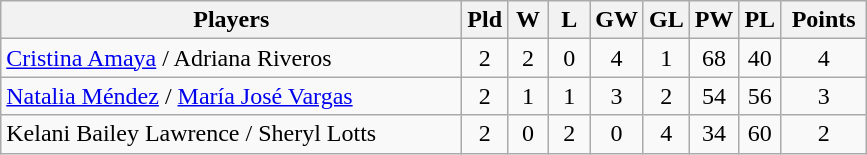<table class=wikitable style="text-align:center">
<tr>
<th width=300>Players</th>
<th width=20>Pld</th>
<th width=20>W</th>
<th width=20>L</th>
<th width=20>GW</th>
<th width=20>GL</th>
<th width=20>PW</th>
<th width=20>PL</th>
<th width=50>Points</th>
</tr>
<tr>
<td align="left"> <a href='#'>Cristina Amaya</a> / Adriana Riveros</td>
<td>2</td>
<td>2</td>
<td>0</td>
<td>4</td>
<td>1</td>
<td>68</td>
<td>40</td>
<td>4</td>
</tr>
<tr>
<td align="left">  <a href='#'>Natalia Méndez</a> / <a href='#'>María José Vargas</a></td>
<td>2</td>
<td>1</td>
<td>1</td>
<td>3</td>
<td>2</td>
<td>54</td>
<td>56</td>
<td>3</td>
</tr>
<tr>
<td align=left> Kelani Bailey Lawrence / Sheryl Lotts</td>
<td>2</td>
<td>0</td>
<td>2</td>
<td>0</td>
<td>4</td>
<td>34</td>
<td>60</td>
<td>2</td>
</tr>
</table>
